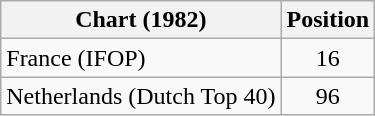<table class="wikitable sortable">
<tr>
<th>Chart (1982)</th>
<th>Position</th>
</tr>
<tr>
<td>France (IFOP)</td>
<td align="center">16</td>
</tr>
<tr>
<td>Netherlands (Dutch Top 40)</td>
<td align="center">96</td>
</tr>
</table>
